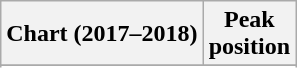<table class="wikitable sortable plainrowheaders" style="text-align:center;">
<tr>
<th>Chart (2017–2018)</th>
<th>Peak <br> position</th>
</tr>
<tr>
</tr>
<tr>
</tr>
<tr>
</tr>
<tr>
</tr>
<tr>
</tr>
</table>
